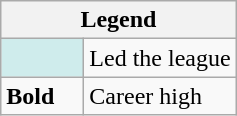<table class="wikitable mw-collapsible mw-collapsed">
<tr>
<th colspan="2">Legend</th>
</tr>
<tr>
<td style="background:#cfecec; width:3em;"></td>
<td>Led the league</td>
</tr>
<tr>
<td><strong>Bold</strong></td>
<td>Career high</td>
</tr>
</table>
